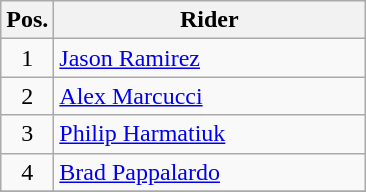<table class=wikitable>
<tr>
<th width=25px>Pos.</th>
<th width=200px>Rider</th>
</tr>
<tr align=center >
<td>1</td>
<td align=left> <a href='#'>Jason Ramirez</a></td>
</tr>
<tr align=center >
<td>2</td>
<td align=left> <a href='#'>Alex Marcucci</a></td>
</tr>
<tr align=center>
<td>3</td>
<td align=left> <a href='#'>Philip Harmatiuk</a></td>
</tr>
<tr align=center>
<td>4</td>
<td align=left> <a href='#'>Brad Pappalardo</a></td>
</tr>
<tr align=center>
</tr>
</table>
